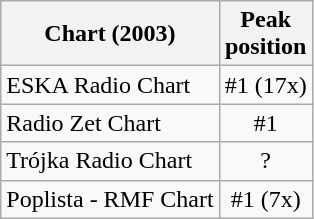<table class="wikitable">
<tr>
<th align="center">Chart (2003)</th>
<th align="center">Peak<br>position</th>
</tr>
<tr>
<td align="left">ESKA Radio Chart</td>
<td align="center">#1 (17x)</td>
</tr>
<tr>
<td align="left">Radio Zet Chart</td>
<td align="center">#1</td>
</tr>
<tr>
<td align="left">Trójka Radio Chart</td>
<td align="center">?</td>
</tr>
<tr>
<td align="left">Poplista - RMF Chart</td>
<td align="center">#1 (7x)</td>
</tr>
</table>
